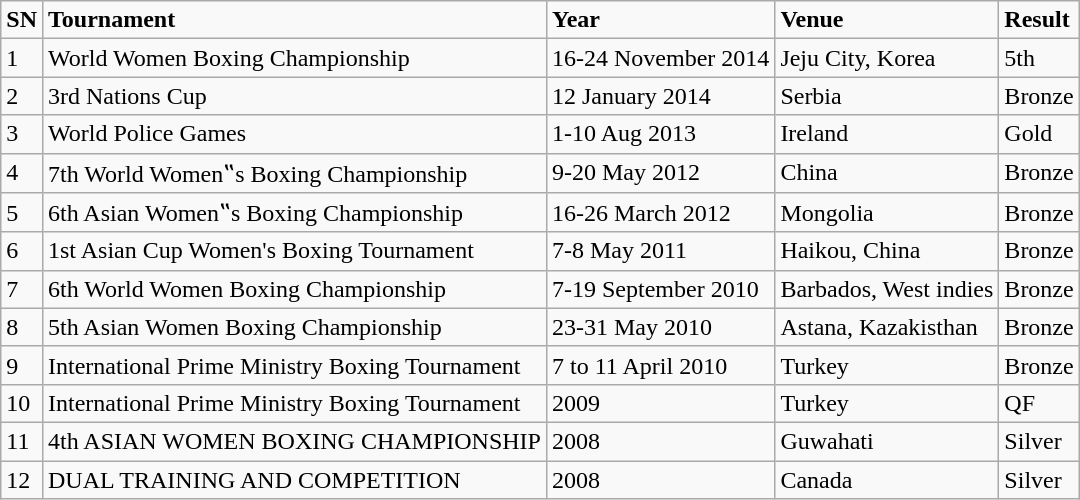<table class="wikitable">
<tr>
<td><strong>SN</strong></td>
<td><strong>Tournament</strong></td>
<td><strong>Year</strong></td>
<td><strong>Venue</strong></td>
<td><strong>Result</strong></td>
</tr>
<tr>
<td>1</td>
<td>World Women Boxing Championship</td>
<td>16-24 November 2014</td>
<td>Jeju City, Korea</td>
<td>5th</td>
</tr>
<tr>
<td>2</td>
<td>3rd Nations Cup</td>
<td>12 January 2014</td>
<td>Serbia</td>
<td>Bronze</td>
</tr>
<tr>
<td>3</td>
<td>World Police Games</td>
<td>1-10 Aug 2013</td>
<td>Ireland</td>
<td>Gold</td>
</tr>
<tr>
<td>4</td>
<td>7th World Women‟s Boxing Championship</td>
<td>9-20 May 2012</td>
<td>China</td>
<td>Bronze</td>
</tr>
<tr>
<td>5</td>
<td>6th Asian Women‟s Boxing Championship</td>
<td>16-26 March 2012</td>
<td>Mongolia</td>
<td>Bronze</td>
</tr>
<tr>
<td>6</td>
<td>1st Asian Cup Women's Boxing Tournament</td>
<td>7-8 May 2011</td>
<td>Haikou, China</td>
<td>Bronze</td>
</tr>
<tr>
<td>7</td>
<td>6th World Women Boxing Championship</td>
<td>7-19 September 2010</td>
<td>Barbados, West indies</td>
<td>Bronze</td>
</tr>
<tr>
<td>8</td>
<td>5th Asian Women Boxing Championship</td>
<td>23-31 May 2010</td>
<td>Astana, Kazakisthan</td>
<td>Bronze</td>
</tr>
<tr>
<td>9</td>
<td>International Prime Ministry Boxing Tournament</td>
<td>7 to 11 April 2010</td>
<td>Turkey</td>
<td>Bronze</td>
</tr>
<tr>
<td>10</td>
<td>International Prime Ministry Boxing Tournament</td>
<td>2009</td>
<td>Turkey</td>
<td>QF</td>
</tr>
<tr>
<td>11</td>
<td>4th ASIAN WOMEN BOXING CHAMPIONSHIP</td>
<td>2008</td>
<td>Guwahati</td>
<td>Silver</td>
</tr>
<tr>
<td>12</td>
<td>DUAL TRAINING AND COMPETITION</td>
<td>2008</td>
<td>Canada</td>
<td>Silver</td>
</tr>
</table>
